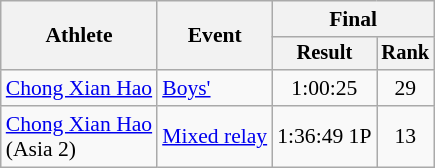<table class="wikitable" style="font-size:90%">
<tr>
<th rowspan=2>Athlete</th>
<th rowspan=2>Event</th>
<th colspan=2>Final</th>
</tr>
<tr style="font-size:95%">
<th>Result</th>
<th>Rank</th>
</tr>
<tr align=center>
<td align=left><a href='#'>Chong Xian Hao</a></td>
<td align=left><a href='#'>Boys'</a></td>
<td>1:00:25</td>
<td>29</td>
</tr>
<tr align=center>
<td align=left><a href='#'>Chong Xian Hao</a><br>(Asia 2)</td>
<td align=left><a href='#'>Mixed relay</a></td>
<td>1:36:49 1P</td>
<td>13</td>
</tr>
</table>
